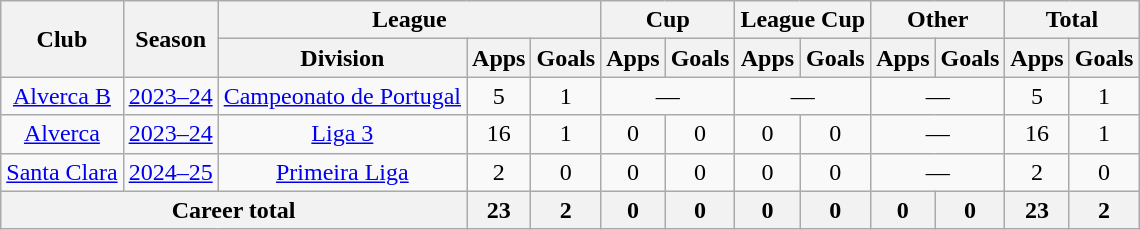<table class="wikitable" style="text-align:center">
<tr>
<th rowspan="2">Club</th>
<th rowspan="2">Season</th>
<th colspan="3">League</th>
<th colspan="2">Cup</th>
<th colspan="2">League Cup</th>
<th colspan="2">Other</th>
<th colspan="2">Total</th>
</tr>
<tr>
<th>Division</th>
<th>Apps</th>
<th>Goals</th>
<th>Apps</th>
<th>Goals</th>
<th>Apps</th>
<th>Goals</th>
<th>Apps</th>
<th>Goals</th>
<th>Apps</th>
<th>Goals</th>
</tr>
<tr>
<td><a href='#'>Alverca B</a></td>
<td><a href='#'>2023–24</a></td>
<td><a href='#'>Campeonato de Portugal</a></td>
<td>5</td>
<td>1</td>
<td colspan="2">—</td>
<td colspan="2">—</td>
<td colspan="2">—</td>
<td>5</td>
<td>1</td>
</tr>
<tr>
<td><a href='#'>Alverca</a></td>
<td><a href='#'>2023–24</a></td>
<td><a href='#'>Liga 3</a></td>
<td>16</td>
<td>1</td>
<td>0</td>
<td>0</td>
<td>0</td>
<td>0</td>
<td colspan="2">—</td>
<td>16</td>
<td>1</td>
</tr>
<tr>
<td><a href='#'>Santa Clara</a></td>
<td><a href='#'>2024–25</a></td>
<td><a href='#'>Primeira Liga</a></td>
<td>2</td>
<td>0</td>
<td>0</td>
<td>0</td>
<td>0</td>
<td>0</td>
<td colspan="2">—</td>
<td>2</td>
<td>0</td>
</tr>
<tr>
<th colspan="3">Career total</th>
<th>23</th>
<th>2</th>
<th>0</th>
<th>0</th>
<th>0</th>
<th>0</th>
<th>0</th>
<th>0</th>
<th>23</th>
<th>2</th>
</tr>
</table>
